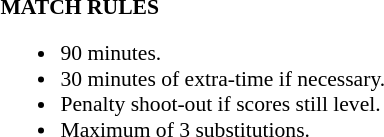<table width=100% style="font-size: 90%">
<tr>
<td width=50% valign=top><br><strong>MATCH RULES</strong><ul><li>90 minutes.</li><li>30 minutes of extra-time if necessary.</li><li>Penalty shoot-out if scores still level.</li><li>Maximum of 3 substitutions.</li></ul></td>
</tr>
</table>
